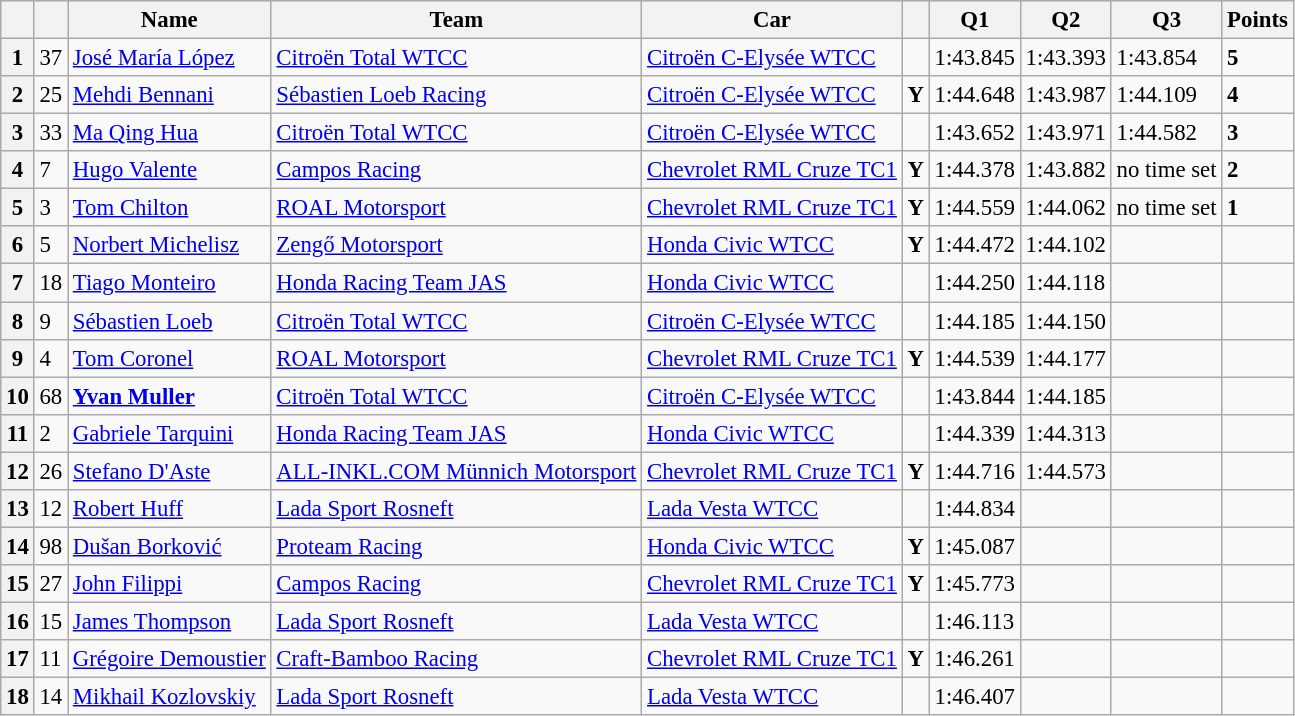<table class="wikitable sortable" style="font-size: 95%;">
<tr>
<th></th>
<th></th>
<th>Name</th>
<th>Team</th>
<th>Car</th>
<th></th>
<th>Q1</th>
<th>Q2</th>
<th>Q3</th>
<th>Points</th>
</tr>
<tr>
<th>1</th>
<td>37</td>
<td> <a href='#'>José María López</a></td>
<td><a href='#'>Citroën Total WTCC</a></td>
<td><a href='#'>Citroën C-Elysée WTCC</a></td>
<td></td>
<td>1:43.845</td>
<td>1:43.393</td>
<td>1:43.854</td>
<td><strong>5</strong></td>
</tr>
<tr>
<th>2</th>
<td>25</td>
<td> <a href='#'>Mehdi Bennani</a></td>
<td><a href='#'>Sébastien Loeb Racing</a></td>
<td><a href='#'>Citroën C-Elysée WTCC</a></td>
<td align=center><strong><span>Y</span></strong></td>
<td>1:44.648</td>
<td>1:43.987</td>
<td>1:44.109</td>
<td><strong>4</strong></td>
</tr>
<tr>
<th>3</th>
<td>33</td>
<td> <a href='#'>Ma Qing Hua</a></td>
<td><a href='#'>Citroën Total WTCC</a></td>
<td><a href='#'>Citroën C-Elysée WTCC</a></td>
<td></td>
<td>1:43.652</td>
<td>1:43.971</td>
<td>1:44.582</td>
<td><strong>3</strong></td>
</tr>
<tr>
<th>4</th>
<td>7</td>
<td> <a href='#'>Hugo Valente</a></td>
<td><a href='#'>Campos Racing</a></td>
<td><a href='#'>Chevrolet RML Cruze TC1</a></td>
<td align=center><strong><span>Y</span></strong></td>
<td>1:44.378</td>
<td>1:43.882</td>
<td>no time set</td>
<td><strong>2</strong></td>
</tr>
<tr>
<th>5</th>
<td>3</td>
<td> <a href='#'>Tom Chilton</a></td>
<td><a href='#'>ROAL Motorsport</a></td>
<td><a href='#'>Chevrolet RML Cruze TC1</a></td>
<td align=center><strong><span>Y</span></strong></td>
<td>1:44.559</td>
<td>1:44.062</td>
<td>no time set</td>
<td><strong>1</strong></td>
</tr>
<tr>
<th>6</th>
<td>5</td>
<td> <a href='#'>Norbert Michelisz</a></td>
<td><a href='#'>Zengő Motorsport</a></td>
<td><a href='#'>Honda Civic WTCC</a></td>
<td align=center><strong><span>Y</span></strong></td>
<td>1:44.472</td>
<td>1:44.102</td>
<td></td>
<td></td>
</tr>
<tr>
<th>7</th>
<td>18</td>
<td> <a href='#'>Tiago Monteiro</a></td>
<td><a href='#'>Honda Racing Team JAS</a></td>
<td><a href='#'>Honda Civic WTCC</a></td>
<td></td>
<td>1:44.250</td>
<td>1:44.118</td>
<td></td>
<td></td>
</tr>
<tr>
<th>8</th>
<td>9</td>
<td> <a href='#'>Sébastien Loeb</a></td>
<td><a href='#'>Citroën Total WTCC</a></td>
<td><a href='#'>Citroën C-Elysée WTCC</a></td>
<td></td>
<td>1:44.185</td>
<td>1:44.150</td>
<td></td>
<td></td>
</tr>
<tr>
<th>9</th>
<td>4</td>
<td> <a href='#'>Tom Coronel</a></td>
<td><a href='#'>ROAL Motorsport</a></td>
<td><a href='#'>Chevrolet RML Cruze TC1</a></td>
<td align=center><strong><span>Y</span></strong></td>
<td>1:44.539</td>
<td>1:44.177</td>
<td></td>
<td></td>
</tr>
<tr>
<th>10</th>
<td>68</td>
<td> <strong><a href='#'>Yvan Muller</a></strong></td>
<td><a href='#'>Citroën Total WTCC</a></td>
<td><a href='#'>Citroën C-Elysée WTCC</a></td>
<td></td>
<td>1:43.844</td>
<td>1:44.185</td>
<td></td>
<td></td>
</tr>
<tr>
<th>11</th>
<td>2</td>
<td> <a href='#'>Gabriele Tarquini</a></td>
<td><a href='#'>Honda Racing Team JAS</a></td>
<td><a href='#'>Honda Civic WTCC</a></td>
<td></td>
<td>1:44.339</td>
<td>1:44.313</td>
<td></td>
<td></td>
</tr>
<tr>
<th>12</th>
<td>26</td>
<td> <a href='#'>Stefano D'Aste</a></td>
<td><a href='#'>ALL-INKL.COM Münnich Motorsport</a></td>
<td><a href='#'>Chevrolet RML Cruze TC1</a></td>
<td align=center><strong><span>Y</span></strong></td>
<td>1:44.716</td>
<td>1:44.573</td>
<td></td>
<td></td>
</tr>
<tr>
<th>13</th>
<td>12</td>
<td> <a href='#'>Robert Huff</a></td>
<td><a href='#'>Lada Sport Rosneft</a></td>
<td><a href='#'>Lada Vesta WTCC</a></td>
<td></td>
<td>1:44.834</td>
<td></td>
<td></td>
<td></td>
</tr>
<tr>
<th>14</th>
<td>98</td>
<td> <a href='#'>Dušan Borković</a></td>
<td><a href='#'>Proteam Racing</a></td>
<td><a href='#'>Honda Civic WTCC</a></td>
<td align=center><strong><span>Y</span></strong></td>
<td>1:45.087</td>
<td></td>
<td></td>
<td></td>
</tr>
<tr>
<th>15</th>
<td>27</td>
<td> <a href='#'>John Filippi</a></td>
<td><a href='#'>Campos Racing</a></td>
<td><a href='#'>Chevrolet RML Cruze TC1</a></td>
<td align=center><strong><span>Y</span></strong></td>
<td>1:45.773</td>
<td></td>
<td></td>
<td></td>
</tr>
<tr>
<th>16</th>
<td>15</td>
<td> <a href='#'>James Thompson</a></td>
<td><a href='#'>Lada Sport Rosneft</a></td>
<td><a href='#'>Lada Vesta WTCC</a></td>
<td></td>
<td>1:46.113</td>
<td></td>
<td></td>
<td></td>
</tr>
<tr>
<th>17</th>
<td>11</td>
<td> <a href='#'>Grégoire Demoustier</a></td>
<td><a href='#'>Craft-Bamboo Racing</a></td>
<td><a href='#'>Chevrolet RML Cruze TC1</a></td>
<td align=center><strong><span>Y</span></strong></td>
<td>1:46.261</td>
<td></td>
<td></td>
<td></td>
</tr>
<tr>
<th>18</th>
<td>14</td>
<td> <a href='#'>Mikhail Kozlovskiy</a></td>
<td><a href='#'>Lada Sport Rosneft</a></td>
<td><a href='#'>Lada Vesta WTCC</a></td>
<td></td>
<td>1:46.407</td>
<td></td>
<td></td>
<td></td>
</tr>
</table>
